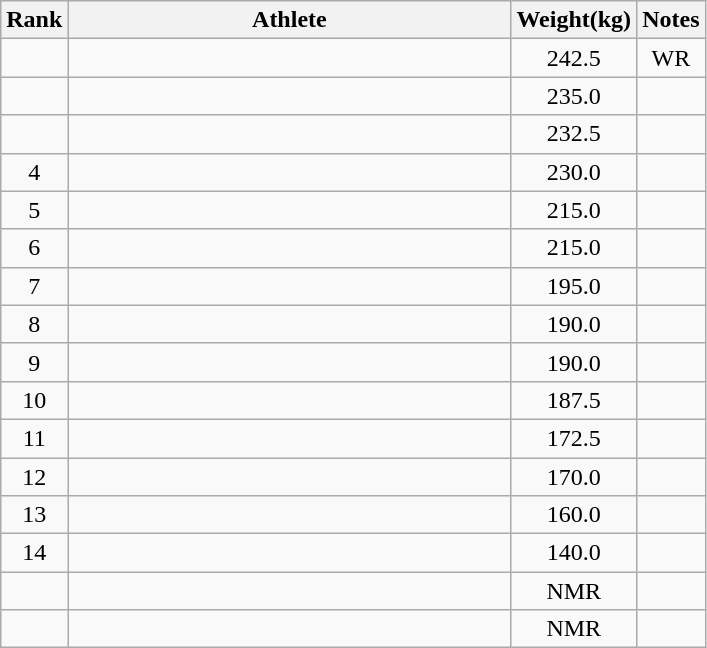<table class="wikitable" style="text-align:center">
<tr>
<th>Rank</th>
<th Style="width:18em">Athlete</th>
<th>Weight(kg)</th>
<th>Notes</th>
</tr>
<tr>
<td></td>
<td style="text-align:left"></td>
<td>242.5</td>
<td>WR</td>
</tr>
<tr>
<td></td>
<td style="text-align:left"></td>
<td>235.0</td>
<td></td>
</tr>
<tr>
<td></td>
<td style="text-align:left"></td>
<td>232.5</td>
<td></td>
</tr>
<tr>
<td>4</td>
<td style="text-align:left"></td>
<td>230.0</td>
<td></td>
</tr>
<tr>
<td>5</td>
<td style="text-align:left"></td>
<td>215.0</td>
<td></td>
</tr>
<tr>
<td>6</td>
<td style="text-align:left"></td>
<td>215.0</td>
<td></td>
</tr>
<tr>
<td>7</td>
<td style="text-align:left"></td>
<td>195.0</td>
<td></td>
</tr>
<tr>
<td>8</td>
<td style="text-align:left"></td>
<td>190.0</td>
<td></td>
</tr>
<tr>
<td>9</td>
<td style="text-align:left"></td>
<td>190.0</td>
<td></td>
</tr>
<tr>
<td>10</td>
<td style="text-align:left"></td>
<td>187.5</td>
<td></td>
</tr>
<tr>
<td>11</td>
<td style="text-align:left"></td>
<td>172.5</td>
<td></td>
</tr>
<tr>
<td>12</td>
<td style="text-align:left"></td>
<td>170.0</td>
<td></td>
</tr>
<tr>
<td>13</td>
<td style="text-align:left"></td>
<td>160.0</td>
<td></td>
</tr>
<tr>
<td>14</td>
<td style="text-align:left"></td>
<td>140.0</td>
<td></td>
</tr>
<tr>
<td></td>
<td style="text-align:left"></td>
<td>NMR</td>
<td></td>
</tr>
<tr>
<td></td>
<td style="text-align:left"></td>
<td>NMR</td>
<td></td>
</tr>
</table>
